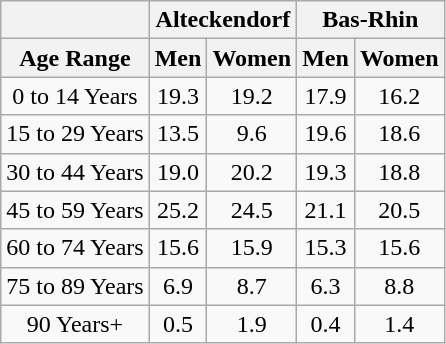<table class="wikitable" style="text-align:center;">
<tr>
<th></th>
<th colspan=2>Alteckendorf</th>
<th colspan=2>Bas-Rhin</th>
</tr>
<tr>
<th>Age Range</th>
<th>Men</th>
<th>Women</th>
<th>Men</th>
<th>Women</th>
</tr>
<tr>
<td>0 to 14 Years</td>
<td>19.3</td>
<td>19.2</td>
<td>17.9</td>
<td>16.2</td>
</tr>
<tr>
<td>15 to 29 Years</td>
<td>13.5</td>
<td>9.6</td>
<td>19.6</td>
<td>18.6</td>
</tr>
<tr>
<td>30 to 44 Years</td>
<td>19.0</td>
<td>20.2</td>
<td>19.3</td>
<td>18.8</td>
</tr>
<tr>
<td>45 to 59 Years</td>
<td>25.2</td>
<td>24.5</td>
<td>21.1</td>
<td>20.5</td>
</tr>
<tr>
<td>60 to 74 Years</td>
<td>15.6</td>
<td>15.9</td>
<td>15.3</td>
<td>15.6</td>
</tr>
<tr>
<td>75 to 89 Years</td>
<td>6.9</td>
<td>8.7</td>
<td>6.3</td>
<td>8.8</td>
</tr>
<tr>
<td>90 Years+</td>
<td>0.5</td>
<td>1.9</td>
<td>0.4</td>
<td>1.4</td>
</tr>
</table>
